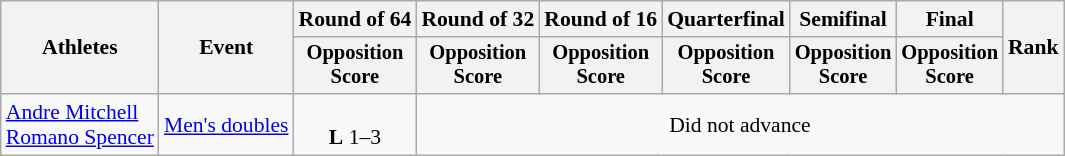<table class="wikitable" style="font-size:90%">
<tr>
<th rowspan=2>Athletes</th>
<th rowspan=2>Event</th>
<th>Round of 64</th>
<th>Round of 32</th>
<th>Round of 16</th>
<th>Quarterfinal</th>
<th>Semifinal</th>
<th>Final</th>
<th rowspan=2>Rank</th>
</tr>
<tr style="font-size:95%">
<th>Opposition<br>Score</th>
<th>Opposition<br>Score</th>
<th>Opposition<br>Score</th>
<th>Opposition<br>Score</th>
<th>Opposition<br>Score</th>
<th>Opposition<br>Score</th>
</tr>
<tr align=center>
<td align=left><a href='#'>Andre Mitchell</a><br><a href='#'>Romano Spencer</a></td>
<td align=left><a href='#'>Men's doubles</a></td>
<td><br><strong>L</strong> 1–3</td>
<td colspan=6>Did not advance</td>
</tr>
</table>
